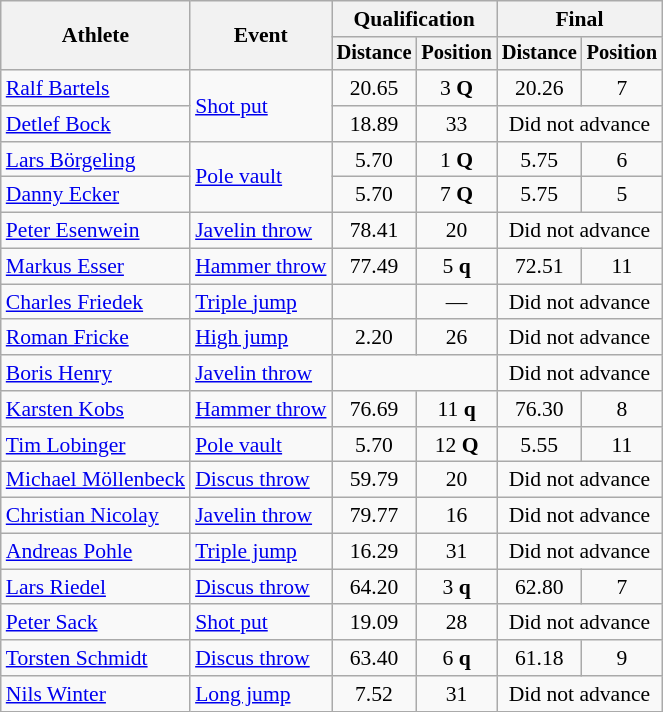<table class=wikitable style="font-size:90%">
<tr>
<th rowspan="2">Athlete</th>
<th rowspan="2">Event</th>
<th colspan="2">Qualification</th>
<th colspan="2">Final</th>
</tr>
<tr style="font-size:95%">
<th>Distance</th>
<th>Position</th>
<th>Distance</th>
<th>Position</th>
</tr>
<tr align=center>
<td align=left><a href='#'>Ralf Bartels</a></td>
<td align=left rowspan=2><a href='#'>Shot put</a></td>
<td>20.65</td>
<td>3 <strong>Q</strong></td>
<td>20.26</td>
<td>7</td>
</tr>
<tr align=center>
<td align=left><a href='#'>Detlef Bock</a></td>
<td>18.89</td>
<td>33</td>
<td colspan=2>Did not advance</td>
</tr>
<tr align=center>
<td align=left><a href='#'>Lars Börgeling</a></td>
<td align=left rowspan=2><a href='#'>Pole vault</a></td>
<td>5.70</td>
<td>1 <strong>Q</strong></td>
<td>5.75</td>
<td>6</td>
</tr>
<tr align=center>
<td align=left><a href='#'>Danny Ecker</a></td>
<td>5.70</td>
<td>7 <strong>Q</strong></td>
<td>5.75</td>
<td>5</td>
</tr>
<tr align=center>
<td align=left><a href='#'>Peter Esenwein</a></td>
<td align=left><a href='#'>Javelin throw</a></td>
<td>78.41</td>
<td>20</td>
<td colspan=2>Did not advance</td>
</tr>
<tr align=center>
<td align=left><a href='#'>Markus Esser</a></td>
<td align=left><a href='#'>Hammer throw</a></td>
<td>77.49</td>
<td>5 <strong>q</strong></td>
<td>72.51</td>
<td>11</td>
</tr>
<tr align=center>
<td align=left><a href='#'>Charles Friedek</a></td>
<td align=left><a href='#'>Triple jump</a></td>
<td></td>
<td>—</td>
<td colspan=2>Did not advance</td>
</tr>
<tr align=center>
<td align=left><a href='#'>Roman Fricke</a></td>
<td align=left><a href='#'>High jump</a></td>
<td>2.20</td>
<td>26</td>
<td colspan=2>Did not advance</td>
</tr>
<tr align=center>
<td align=left><a href='#'>Boris Henry</a></td>
<td align=left><a href='#'>Javelin throw</a></td>
<td colspan=2></td>
<td colspan=2>Did not advance</td>
</tr>
<tr align=center>
<td align=left><a href='#'>Karsten Kobs</a></td>
<td align=left><a href='#'>Hammer throw</a></td>
<td>76.69</td>
<td>11 <strong>q</strong></td>
<td>76.30</td>
<td>8</td>
</tr>
<tr align=center>
<td align=left><a href='#'>Tim Lobinger</a></td>
<td align=left><a href='#'>Pole vault</a></td>
<td>5.70</td>
<td>12 <strong>Q</strong></td>
<td>5.55</td>
<td>11</td>
</tr>
<tr align=center>
<td align=left><a href='#'>Michael Möllenbeck</a></td>
<td align=left><a href='#'>Discus throw</a></td>
<td>59.79</td>
<td>20</td>
<td colspan=2>Did not advance</td>
</tr>
<tr align=center>
<td align=left><a href='#'>Christian Nicolay</a></td>
<td align=left><a href='#'>Javelin throw</a></td>
<td>79.77</td>
<td>16</td>
<td colspan=2>Did not advance</td>
</tr>
<tr align=center>
<td align=left><a href='#'>Andreas Pohle</a></td>
<td align=left><a href='#'>Triple jump</a></td>
<td>16.29</td>
<td>31</td>
<td colspan=2>Did not advance</td>
</tr>
<tr align=center>
<td align=left><a href='#'>Lars Riedel</a></td>
<td align=left><a href='#'>Discus throw</a></td>
<td>64.20</td>
<td>3 <strong>q</strong></td>
<td>62.80</td>
<td>7</td>
</tr>
<tr align=center>
<td align=left><a href='#'>Peter Sack</a></td>
<td align=left><a href='#'>Shot put</a></td>
<td>19.09</td>
<td>28</td>
<td colspan=2>Did not advance</td>
</tr>
<tr align=center>
<td align=left><a href='#'>Torsten Schmidt</a></td>
<td align=left><a href='#'>Discus throw</a></td>
<td>63.40</td>
<td>6 <strong>q</strong></td>
<td>61.18</td>
<td>9</td>
</tr>
<tr align=center>
<td align=left><a href='#'>Nils Winter</a></td>
<td align=left><a href='#'>Long jump</a></td>
<td>7.52</td>
<td>31</td>
<td colspan=2>Did not advance</td>
</tr>
</table>
